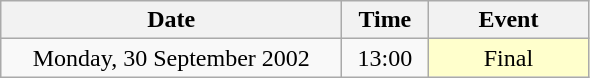<table class = "wikitable" style="text-align:center;">
<tr>
<th width=220>Date</th>
<th width=50>Time</th>
<th width=100>Event</th>
</tr>
<tr>
<td>Monday, 30 September 2002</td>
<td>13:00</td>
<td bgcolor=ffffcc>Final</td>
</tr>
</table>
